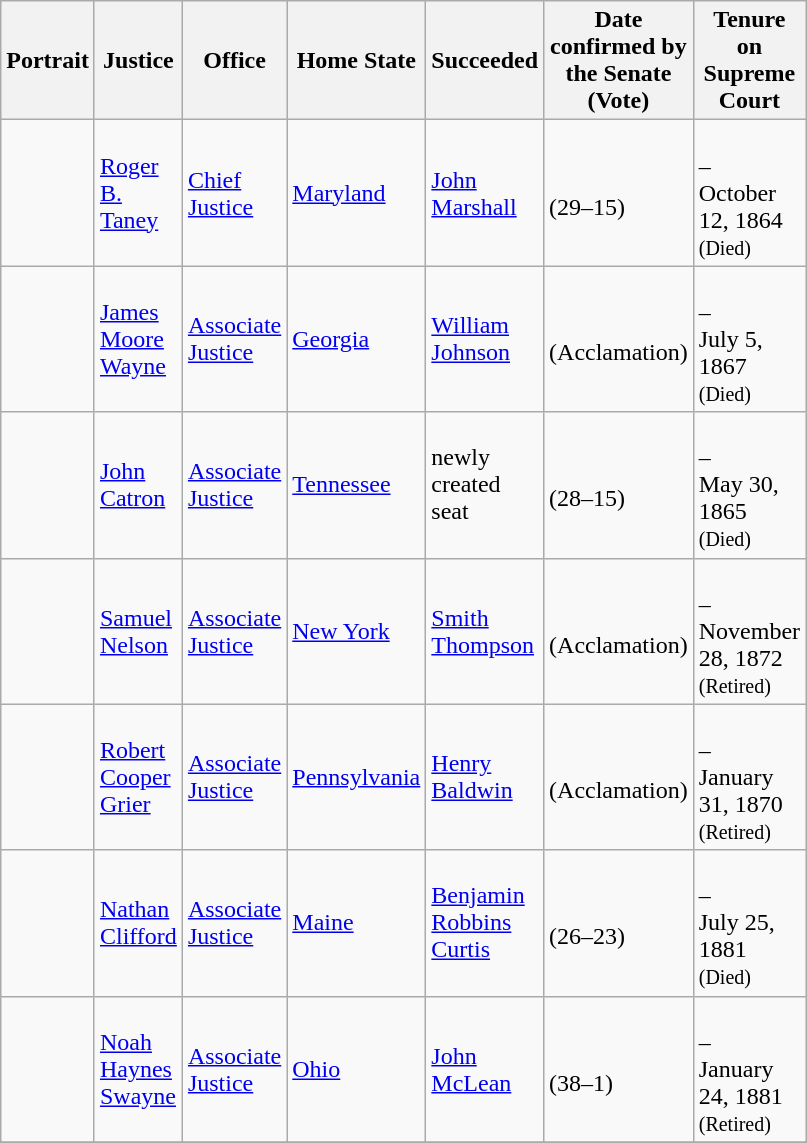<table class="wikitable sortable">
<tr>
<th scope="col" style="width: 10px;">Portrait</th>
<th scope="col" style="width: 10px;">Justice</th>
<th scope="col" style="width: 10px;">Office</th>
<th scope="col" style="width: 10px;">Home State</th>
<th scope="col" style="width: 10px;">Succeeded</th>
<th scope="col" style="width: 10px;">Date confirmed by the Senate<br>(Vote)</th>
<th scope="col" style="width: 10px;">Tenure on Supreme Court</th>
</tr>
<tr>
<td></td>
<td><a href='#'>Roger B. Taney</a></td>
<td><a href='#'>Chief Justice</a></td>
<td><a href='#'>Maryland</a></td>
<td><a href='#'>John Marshall</a></td>
<td><br>(29–15)</td>
<td><br>–<br>October 12, 1864<br><small>(Died)</small></td>
</tr>
<tr>
<td></td>
<td><a href='#'>James Moore Wayne</a></td>
<td><a href='#'>Associate Justice</a></td>
<td><a href='#'>Georgia</a></td>
<td><a href='#'>William Johnson</a></td>
<td><br>(Acclamation)</td>
<td><br>–<br>July 5, 1867<br><small>(Died)</small></td>
</tr>
<tr>
<td></td>
<td><a href='#'>John Catron</a></td>
<td><a href='#'>Associate Justice</a></td>
<td><a href='#'>Tennessee</a></td>
<td>newly created seat</td>
<td><br>(28–15)</td>
<td><br>–<br>May 30, 1865<br><small>(Died)</small></td>
</tr>
<tr>
<td></td>
<td><a href='#'>Samuel Nelson</a></td>
<td><a href='#'>Associate Justice</a></td>
<td><a href='#'>New York</a></td>
<td><a href='#'>Smith Thompson</a></td>
<td><br>(Acclamation)</td>
<td><br>–<br>November 28, 1872<br><small>(Retired)</small></td>
</tr>
<tr>
<td></td>
<td><a href='#'>Robert Cooper Grier</a></td>
<td><a href='#'>Associate Justice</a></td>
<td><a href='#'>Pennsylvania</a></td>
<td><a href='#'>Henry Baldwin</a></td>
<td><br>(Acclamation)</td>
<td><br>–<br>January 31, 1870<br><small>(Retired)</small></td>
</tr>
<tr>
<td></td>
<td><a href='#'>Nathan Clifford</a></td>
<td><a href='#'>Associate Justice</a></td>
<td><a href='#'>Maine</a></td>
<td><a href='#'>Benjamin Robbins Curtis</a></td>
<td><br>(26–23)</td>
<td><br>–<br>July 25, 1881<br><small>(Died)</small></td>
</tr>
<tr>
<td></td>
<td><a href='#'>Noah Haynes Swayne</a></td>
<td><a href='#'>Associate Justice</a></td>
<td><a href='#'>Ohio</a></td>
<td><a href='#'>John McLean</a></td>
<td><br>(38–1)</td>
<td><br>–<br>January 24, 1881<br><small>(Retired)</small></td>
</tr>
<tr>
</tr>
</table>
